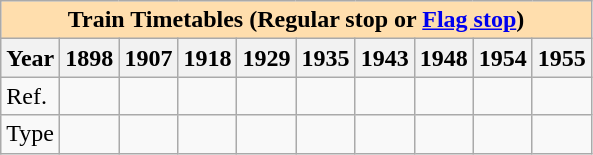<table class="wikitable">
<tr>
<th colspan="10" style="background:#ffdead;">Train Timetables (Regular stop or <a href='#'>Flag stop</a>)</th>
</tr>
<tr>
<th>Year</th>
<th>1898</th>
<th>1907</th>
<th>1918</th>
<th>1929</th>
<th>1935</th>
<th>1943</th>
<th>1948</th>
<th>1954</th>
<th>1955</th>
</tr>
<tr>
<td>Ref.</td>
<td></td>
<td></td>
<td></td>
<td></td>
<td></td>
<td></td>
<td></td>
<td></td>
<td></td>
</tr>
<tr>
<td>Type</td>
<td></td>
<td></td>
<td></td>
<td></td>
<td></td>
<td></td>
<td></td>
<td></td>
<td></td>
</tr>
</table>
